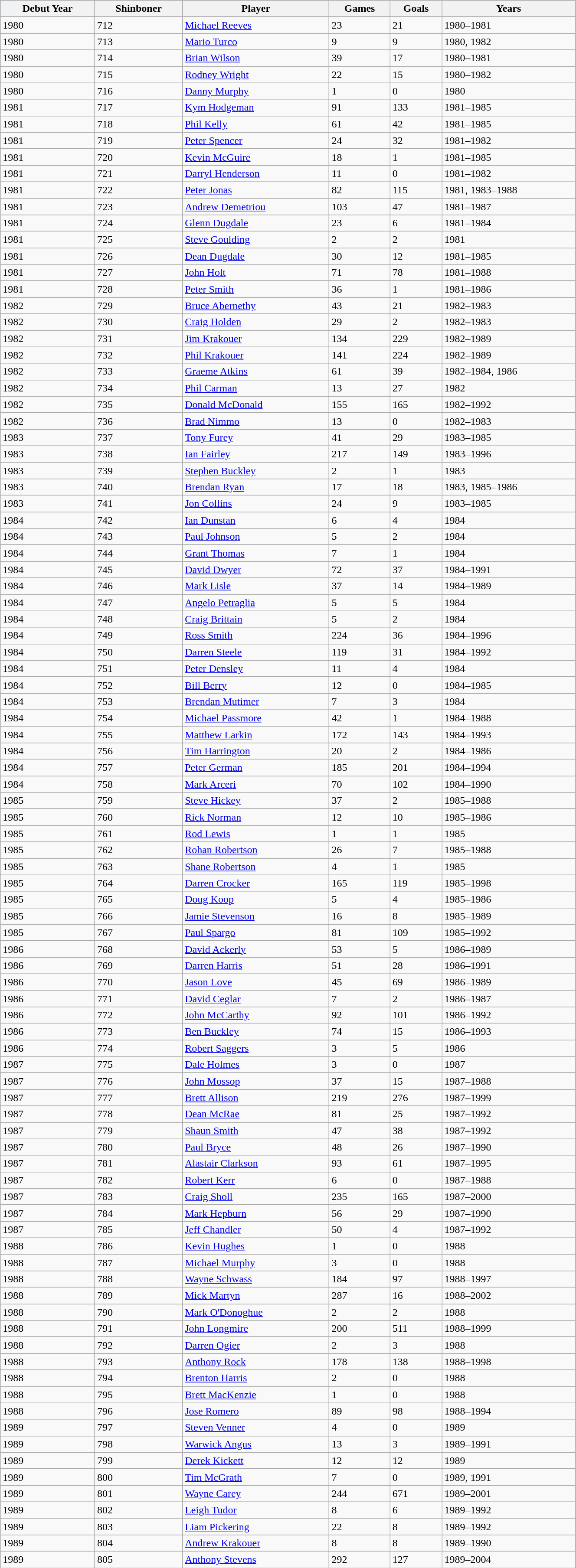<table class="wikitable" style="width:70%;">
<tr style="background:#87cefa;">
<th>Debut Year</th>
<th>Shinboner</th>
<th>Player</th>
<th>Games</th>
<th>Goals</th>
<th>Years</th>
</tr>
<tr>
<td>1980</td>
<td>712</td>
<td><a href='#'>Michael Reeves</a></td>
<td>23</td>
<td>21</td>
<td>1980–1981</td>
</tr>
<tr>
<td>1980</td>
<td>713</td>
<td><a href='#'>Mario Turco</a></td>
<td>9</td>
<td>9</td>
<td>1980, 1982</td>
</tr>
<tr>
<td>1980</td>
<td>714</td>
<td><a href='#'>Brian Wilson</a></td>
<td>39</td>
<td>17</td>
<td>1980–1981</td>
</tr>
<tr>
<td>1980</td>
<td>715</td>
<td><a href='#'>Rodney Wright</a></td>
<td>22</td>
<td>15</td>
<td>1980–1982</td>
</tr>
<tr>
<td>1980</td>
<td>716</td>
<td><a href='#'>Danny Murphy</a></td>
<td>1</td>
<td>0</td>
<td>1980</td>
</tr>
<tr>
<td>1981</td>
<td>717</td>
<td><a href='#'>Kym Hodgeman</a></td>
<td>91</td>
<td>133</td>
<td>1981–1985</td>
</tr>
<tr>
<td>1981</td>
<td>718</td>
<td><a href='#'>Phil Kelly</a></td>
<td>61</td>
<td>42</td>
<td>1981–1985</td>
</tr>
<tr>
<td>1981</td>
<td>719</td>
<td><a href='#'>Peter Spencer</a></td>
<td>24</td>
<td>32</td>
<td>1981–1982</td>
</tr>
<tr>
<td>1981</td>
<td>720</td>
<td><a href='#'>Kevin McGuire</a></td>
<td>18</td>
<td>1</td>
<td>1981–1985</td>
</tr>
<tr>
<td>1981</td>
<td>721</td>
<td><a href='#'>Darryl Henderson</a></td>
<td>11</td>
<td>0</td>
<td>1981–1982</td>
</tr>
<tr>
<td>1981</td>
<td>722</td>
<td><a href='#'>Peter Jonas</a></td>
<td>82</td>
<td>115</td>
<td>1981, 1983–1988</td>
</tr>
<tr>
<td>1981</td>
<td>723</td>
<td><a href='#'>Andrew Demetriou</a></td>
<td>103</td>
<td>47</td>
<td>1981–1987</td>
</tr>
<tr>
<td>1981</td>
<td>724</td>
<td><a href='#'>Glenn Dugdale</a></td>
<td>23</td>
<td>6</td>
<td>1981–1984</td>
</tr>
<tr>
<td>1981</td>
<td>725</td>
<td><a href='#'>Steve Goulding</a></td>
<td>2</td>
<td>2</td>
<td>1981</td>
</tr>
<tr>
<td>1981</td>
<td>726</td>
<td><a href='#'>Dean Dugdale</a></td>
<td>30</td>
<td>12</td>
<td>1981–1985</td>
</tr>
<tr>
<td>1981</td>
<td>727</td>
<td><a href='#'>John Holt</a></td>
<td>71</td>
<td>78</td>
<td>1981–1988</td>
</tr>
<tr>
<td>1981</td>
<td>728</td>
<td><a href='#'>Peter Smith</a></td>
<td>36</td>
<td>1</td>
<td>1981–1986</td>
</tr>
<tr>
<td>1982</td>
<td>729</td>
<td><a href='#'>Bruce Abernethy</a></td>
<td>43</td>
<td>21</td>
<td>1982–1983</td>
</tr>
<tr>
<td>1982</td>
<td>730</td>
<td><a href='#'>Craig Holden</a></td>
<td>29</td>
<td>2</td>
<td>1982–1983</td>
</tr>
<tr>
<td>1982</td>
<td>731</td>
<td><a href='#'>Jim Krakouer</a></td>
<td>134</td>
<td>229</td>
<td>1982–1989</td>
</tr>
<tr>
<td>1982</td>
<td>732</td>
<td><a href='#'>Phil Krakouer</a></td>
<td>141</td>
<td>224</td>
<td>1982–1989</td>
</tr>
<tr>
<td>1982</td>
<td>733</td>
<td><a href='#'>Graeme Atkins</a></td>
<td>61</td>
<td>39</td>
<td>1982–1984, 1986</td>
</tr>
<tr>
<td>1982</td>
<td>734</td>
<td><a href='#'>Phil Carman</a></td>
<td>13</td>
<td>27</td>
<td>1982</td>
</tr>
<tr>
<td>1982</td>
<td>735</td>
<td><a href='#'>Donald McDonald</a></td>
<td>155</td>
<td>165</td>
<td>1982–1992</td>
</tr>
<tr>
<td>1982</td>
<td>736</td>
<td><a href='#'>Brad Nimmo</a></td>
<td>13</td>
<td>0</td>
<td>1982–1983</td>
</tr>
<tr>
<td>1983</td>
<td>737</td>
<td><a href='#'>Tony Furey</a></td>
<td>41</td>
<td>29</td>
<td>1983–1985</td>
</tr>
<tr>
<td>1983</td>
<td>738</td>
<td><a href='#'>Ian Fairley</a></td>
<td>217</td>
<td>149</td>
<td>1983–1996</td>
</tr>
<tr>
<td>1983</td>
<td>739</td>
<td><a href='#'>Stephen Buckley</a></td>
<td>2</td>
<td>1</td>
<td>1983</td>
</tr>
<tr>
<td>1983</td>
<td>740</td>
<td><a href='#'>Brendan Ryan</a></td>
<td>17</td>
<td>18</td>
<td>1983, 1985–1986</td>
</tr>
<tr>
<td>1983</td>
<td>741</td>
<td><a href='#'>Jon Collins</a></td>
<td>24</td>
<td>9</td>
<td>1983–1985</td>
</tr>
<tr>
<td>1984</td>
<td>742</td>
<td><a href='#'>Ian Dunstan</a></td>
<td>6</td>
<td>4</td>
<td>1984</td>
</tr>
<tr>
<td>1984</td>
<td>743</td>
<td><a href='#'>Paul Johnson</a></td>
<td>5</td>
<td>2</td>
<td>1984</td>
</tr>
<tr>
<td>1984</td>
<td>744</td>
<td><a href='#'>Grant Thomas</a></td>
<td>7</td>
<td>1</td>
<td>1984</td>
</tr>
<tr>
<td>1984</td>
<td>745</td>
<td><a href='#'>David Dwyer</a></td>
<td>72</td>
<td>37</td>
<td>1984–1991</td>
</tr>
<tr>
<td>1984</td>
<td>746</td>
<td><a href='#'>Mark Lisle</a></td>
<td>37</td>
<td>14</td>
<td>1984–1989</td>
</tr>
<tr>
<td>1984</td>
<td>747</td>
<td><a href='#'>Angelo Petraglia</a></td>
<td>5</td>
<td>5</td>
<td>1984</td>
</tr>
<tr>
<td>1984</td>
<td>748</td>
<td><a href='#'>Craig Brittain</a></td>
<td>5</td>
<td>2</td>
<td>1984</td>
</tr>
<tr>
<td>1984</td>
<td>749</td>
<td><a href='#'>Ross Smith</a></td>
<td>224</td>
<td>36</td>
<td>1984–1996</td>
</tr>
<tr>
<td>1984</td>
<td>750</td>
<td><a href='#'>Darren Steele</a></td>
<td>119</td>
<td>31</td>
<td>1984–1992</td>
</tr>
<tr>
<td>1984</td>
<td>751</td>
<td><a href='#'>Peter Densley</a></td>
<td>11</td>
<td>4</td>
<td>1984</td>
</tr>
<tr>
<td>1984</td>
<td>752</td>
<td><a href='#'>Bill Berry</a></td>
<td>12</td>
<td>0</td>
<td>1984–1985</td>
</tr>
<tr>
<td>1984</td>
<td>753</td>
<td><a href='#'>Brendan Mutimer</a></td>
<td>7</td>
<td>3</td>
<td>1984</td>
</tr>
<tr>
<td>1984</td>
<td>754</td>
<td><a href='#'>Michael Passmore</a></td>
<td>42</td>
<td>1</td>
<td>1984–1988</td>
</tr>
<tr>
<td>1984</td>
<td>755</td>
<td><a href='#'>Matthew Larkin</a></td>
<td>172</td>
<td>143</td>
<td>1984–1993</td>
</tr>
<tr>
<td>1984</td>
<td>756</td>
<td><a href='#'>Tim Harrington</a></td>
<td>20</td>
<td>2</td>
<td>1984–1986</td>
</tr>
<tr>
<td>1984</td>
<td>757</td>
<td><a href='#'>Peter German</a></td>
<td>185</td>
<td>201</td>
<td>1984–1994</td>
</tr>
<tr>
<td>1984</td>
<td>758</td>
<td><a href='#'>Mark Arceri</a></td>
<td>70</td>
<td>102</td>
<td>1984–1990</td>
</tr>
<tr>
<td>1985</td>
<td>759</td>
<td><a href='#'>Steve Hickey</a></td>
<td>37</td>
<td>2</td>
<td>1985–1988</td>
</tr>
<tr>
<td>1985</td>
<td>760</td>
<td><a href='#'>Rick Norman</a></td>
<td>12</td>
<td>10</td>
<td>1985–1986</td>
</tr>
<tr>
<td>1985</td>
<td>761</td>
<td><a href='#'>Rod Lewis</a></td>
<td>1</td>
<td>1</td>
<td>1985</td>
</tr>
<tr>
<td>1985</td>
<td>762</td>
<td><a href='#'>Rohan Robertson</a></td>
<td>26</td>
<td>7</td>
<td>1985–1988</td>
</tr>
<tr>
<td>1985</td>
<td>763</td>
<td><a href='#'>Shane Robertson</a></td>
<td>4</td>
<td>1</td>
<td>1985</td>
</tr>
<tr>
<td>1985</td>
<td>764</td>
<td><a href='#'>Darren Crocker</a></td>
<td>165</td>
<td>119</td>
<td>1985–1998</td>
</tr>
<tr>
<td>1985</td>
<td>765</td>
<td><a href='#'>Doug Koop</a></td>
<td>5</td>
<td>4</td>
<td>1985–1986</td>
</tr>
<tr>
<td>1985</td>
<td>766</td>
<td><a href='#'>Jamie Stevenson</a></td>
<td>16</td>
<td>8</td>
<td>1985–1989</td>
</tr>
<tr>
<td>1985</td>
<td>767</td>
<td><a href='#'>Paul Spargo</a></td>
<td>81</td>
<td>109</td>
<td>1985–1992</td>
</tr>
<tr>
<td>1986</td>
<td>768</td>
<td><a href='#'>David Ackerly</a></td>
<td>53</td>
<td>5</td>
<td>1986–1989</td>
</tr>
<tr>
<td>1986</td>
<td>769</td>
<td><a href='#'>Darren Harris</a></td>
<td>51</td>
<td>28</td>
<td>1986–1991</td>
</tr>
<tr>
<td>1986</td>
<td>770</td>
<td><a href='#'>Jason Love</a></td>
<td>45</td>
<td>69</td>
<td>1986–1989</td>
</tr>
<tr>
<td>1986</td>
<td>771</td>
<td><a href='#'>David Ceglar</a></td>
<td>7</td>
<td>2</td>
<td>1986–1987</td>
</tr>
<tr>
<td>1986</td>
<td>772</td>
<td><a href='#'>John McCarthy</a></td>
<td>92</td>
<td>101</td>
<td>1986–1992</td>
</tr>
<tr>
<td>1986</td>
<td>773</td>
<td><a href='#'>Ben Buckley</a></td>
<td>74</td>
<td>15</td>
<td>1986–1993</td>
</tr>
<tr>
<td>1986</td>
<td>774</td>
<td><a href='#'>Robert Saggers</a></td>
<td>3</td>
<td>5</td>
<td>1986</td>
</tr>
<tr>
<td>1987</td>
<td>775</td>
<td><a href='#'>Dale Holmes</a></td>
<td>3</td>
<td>0</td>
<td>1987</td>
</tr>
<tr>
<td>1987</td>
<td>776</td>
<td><a href='#'>John Mossop</a></td>
<td>37</td>
<td>15</td>
<td>1987–1988</td>
</tr>
<tr>
<td>1987</td>
<td>777</td>
<td><a href='#'>Brett Allison</a></td>
<td>219</td>
<td>276</td>
<td>1987–1999</td>
</tr>
<tr>
<td>1987</td>
<td>778</td>
<td><a href='#'>Dean McRae</a></td>
<td>81</td>
<td>25</td>
<td>1987–1992</td>
</tr>
<tr>
<td>1987</td>
<td>779</td>
<td><a href='#'>Shaun Smith</a></td>
<td>47</td>
<td>38</td>
<td>1987–1992</td>
</tr>
<tr>
<td>1987</td>
<td>780</td>
<td><a href='#'>Paul Bryce</a></td>
<td>48</td>
<td>26</td>
<td>1987–1990</td>
</tr>
<tr>
<td>1987</td>
<td>781</td>
<td><a href='#'>Alastair Clarkson</a></td>
<td>93</td>
<td>61</td>
<td>1987–1995</td>
</tr>
<tr>
<td>1987</td>
<td>782</td>
<td><a href='#'>Robert Kerr</a></td>
<td>6</td>
<td>0</td>
<td>1987–1988</td>
</tr>
<tr>
<td>1987</td>
<td>783</td>
<td><a href='#'>Craig Sholl</a></td>
<td>235</td>
<td>165</td>
<td>1987–2000</td>
</tr>
<tr>
<td>1987</td>
<td>784</td>
<td><a href='#'>Mark Hepburn</a></td>
<td>56</td>
<td>29</td>
<td>1987–1990</td>
</tr>
<tr>
<td>1987</td>
<td>785</td>
<td><a href='#'>Jeff Chandler</a></td>
<td>50</td>
<td>4</td>
<td>1987–1992</td>
</tr>
<tr>
<td>1988</td>
<td>786</td>
<td><a href='#'>Kevin Hughes</a></td>
<td>1</td>
<td>0</td>
<td>1988</td>
</tr>
<tr>
<td>1988</td>
<td>787</td>
<td><a href='#'>Michael Murphy</a></td>
<td>3</td>
<td>0</td>
<td>1988</td>
</tr>
<tr>
<td>1988</td>
<td>788</td>
<td><a href='#'>Wayne Schwass</a></td>
<td>184</td>
<td>97</td>
<td>1988–1997</td>
</tr>
<tr>
<td>1988</td>
<td>789</td>
<td><a href='#'>Mick Martyn</a></td>
<td>287</td>
<td>16</td>
<td>1988–2002</td>
</tr>
<tr>
<td>1988</td>
<td>790</td>
<td><a href='#'>Mark O'Donoghue</a></td>
<td>2</td>
<td>2</td>
<td>1988</td>
</tr>
<tr>
<td>1988</td>
<td>791</td>
<td><a href='#'>John Longmire</a></td>
<td>200</td>
<td>511</td>
<td>1988–1999</td>
</tr>
<tr>
<td>1988</td>
<td>792</td>
<td><a href='#'>Darren Ogier</a></td>
<td>2</td>
<td>3</td>
<td>1988</td>
</tr>
<tr>
<td>1988</td>
<td>793</td>
<td><a href='#'>Anthony Rock</a></td>
<td>178</td>
<td>138</td>
<td>1988–1998</td>
</tr>
<tr>
<td>1988</td>
<td>794</td>
<td><a href='#'>Brenton Harris</a></td>
<td>2</td>
<td>0</td>
<td>1988</td>
</tr>
<tr>
<td>1988</td>
<td>795</td>
<td><a href='#'>Brett MacKenzie</a></td>
<td>1</td>
<td>0</td>
<td>1988</td>
</tr>
<tr>
<td>1988</td>
<td>796</td>
<td><a href='#'>Jose Romero</a></td>
<td>89</td>
<td>98</td>
<td>1988–1994</td>
</tr>
<tr>
<td>1989</td>
<td>797</td>
<td><a href='#'>Steven Venner</a></td>
<td>4</td>
<td>0</td>
<td>1989</td>
</tr>
<tr>
<td>1989</td>
<td>798</td>
<td><a href='#'>Warwick Angus</a></td>
<td>13</td>
<td>3</td>
<td>1989–1991</td>
</tr>
<tr>
<td>1989</td>
<td>799</td>
<td><a href='#'>Derek Kickett</a></td>
<td>12</td>
<td>12</td>
<td>1989</td>
</tr>
<tr>
<td>1989</td>
<td>800</td>
<td><a href='#'>Tim McGrath</a></td>
<td>7</td>
<td>0</td>
<td>1989, 1991</td>
</tr>
<tr>
<td>1989</td>
<td>801</td>
<td><a href='#'>Wayne Carey</a></td>
<td>244</td>
<td>671</td>
<td>1989–2001</td>
</tr>
<tr>
<td>1989</td>
<td>802</td>
<td><a href='#'>Leigh Tudor</a></td>
<td>8</td>
<td>6</td>
<td>1989–1992</td>
</tr>
<tr>
<td>1989</td>
<td>803</td>
<td><a href='#'>Liam Pickering</a></td>
<td>22</td>
<td>8</td>
<td>1989–1992</td>
</tr>
<tr>
<td>1989</td>
<td>804</td>
<td><a href='#'>Andrew Krakouer</a></td>
<td>8</td>
<td>8</td>
<td>1989–1990</td>
</tr>
<tr>
<td>1989</td>
<td>805</td>
<td><a href='#'>Anthony Stevens</a></td>
<td>292</td>
<td>127</td>
<td>1989–2004</td>
</tr>
</table>
